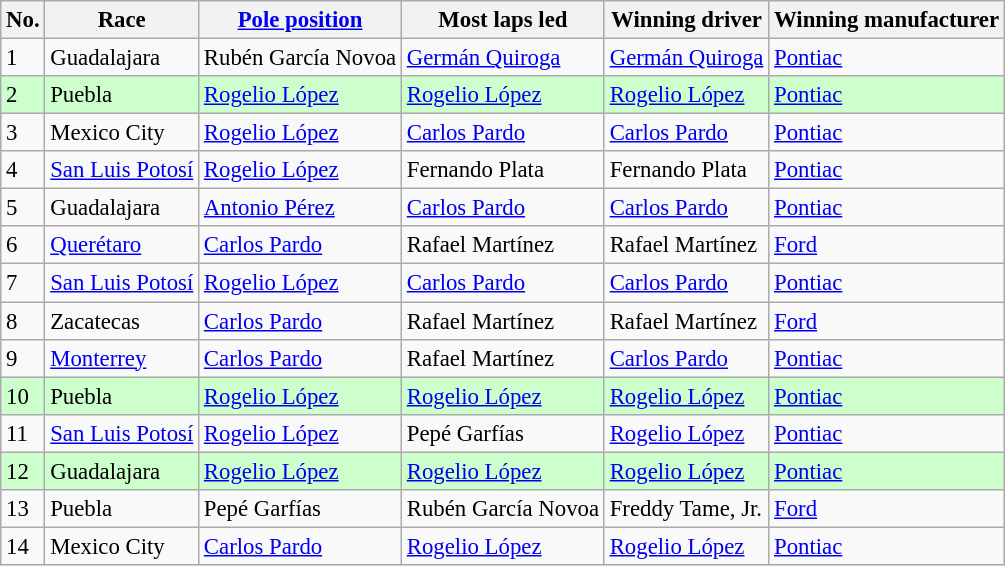<table class="wikitable sortable" style="font-size:95%">
<tr>
<th>No.</th>
<th>Race</th>
<th><a href='#'>Pole position</a></th>
<th>Most laps led</th>
<th>Winning driver</th>
<th>Winning manufacturer</th>
</tr>
<tr>
<td>1</td>
<td> Guadalajara</td>
<td> Rubén García Novoa</td>
<td> <a href='#'>Germán Quiroga</a></td>
<td> <a href='#'>Germán Quiroga</a></td>
<td> <a href='#'>Pontiac</a></td>
</tr>
<tr style="background:#ccffcc;">
<td>2</td>
<td> Puebla</td>
<td> <a href='#'>Rogelio López</a></td>
<td> <a href='#'>Rogelio López</a></td>
<td> <a href='#'>Rogelio López</a></td>
<td> <a href='#'>Pontiac</a></td>
</tr>
<tr>
<td>3</td>
<td> Mexico City</td>
<td> <a href='#'>Rogelio López</a></td>
<td> <a href='#'>Carlos Pardo</a></td>
<td> <a href='#'>Carlos Pardo</a></td>
<td> <a href='#'>Pontiac</a></td>
</tr>
<tr>
<td>4</td>
<td> <a href='#'>San Luis Potosí</a></td>
<td> <a href='#'>Rogelio López</a></td>
<td> Fernando Plata</td>
<td> Fernando Plata</td>
<td> <a href='#'>Pontiac</a></td>
</tr>
<tr>
<td>5</td>
<td> Guadalajara</td>
<td> <a href='#'>Antonio Pérez</a></td>
<td> <a href='#'>Carlos Pardo</a></td>
<td> <a href='#'>Carlos Pardo</a></td>
<td> <a href='#'>Pontiac</a></td>
</tr>
<tr>
<td>6</td>
<td> <a href='#'>Querétaro</a></td>
<td> <a href='#'>Carlos Pardo</a></td>
<td> Rafael Martínez</td>
<td> Rafael Martínez</td>
<td> <a href='#'>Ford</a></td>
</tr>
<tr>
<td>7</td>
<td> <a href='#'>San Luis Potosí</a></td>
<td> <a href='#'>Rogelio López</a></td>
<td> <a href='#'>Carlos Pardo</a></td>
<td> <a href='#'>Carlos Pardo</a></td>
<td> <a href='#'>Pontiac</a></td>
</tr>
<tr>
<td>8</td>
<td> Zacatecas</td>
<td> <a href='#'>Carlos Pardo</a></td>
<td> Rafael Martínez</td>
<td> Rafael Martínez</td>
<td> <a href='#'>Ford</a></td>
</tr>
<tr>
<td>9</td>
<td> <a href='#'>Monterrey</a></td>
<td> <a href='#'>Carlos Pardo</a></td>
<td> Rafael Martínez</td>
<td> <a href='#'>Carlos Pardo</a></td>
<td> <a href='#'>Pontiac</a></td>
</tr>
<tr style="background:#ccffcc;">
<td>10</td>
<td> Puebla</td>
<td> <a href='#'>Rogelio López</a></td>
<td> <a href='#'>Rogelio López</a></td>
<td> <a href='#'>Rogelio López</a></td>
<td> <a href='#'>Pontiac</a></td>
</tr>
<tr>
<td>11</td>
<td> <a href='#'>San Luis Potosí</a></td>
<td> <a href='#'>Rogelio López</a></td>
<td> Pepé Garfías</td>
<td> <a href='#'>Rogelio López</a></td>
<td> <a href='#'>Pontiac</a></td>
</tr>
<tr style="background:#ccffcc;">
<td>12</td>
<td> Guadalajara</td>
<td> <a href='#'>Rogelio López</a></td>
<td> <a href='#'>Rogelio López</a></td>
<td> <a href='#'>Rogelio López</a></td>
<td> <a href='#'>Pontiac</a></td>
</tr>
<tr>
<td>13</td>
<td> Puebla</td>
<td> Pepé Garfías</td>
<td> Rubén García Novoa</td>
<td> Freddy Tame, Jr.</td>
<td> <a href='#'>Ford</a></td>
</tr>
<tr>
<td>14</td>
<td> Mexico City</td>
<td> <a href='#'>Carlos Pardo</a></td>
<td> <a href='#'>Rogelio López</a></td>
<td> <a href='#'>Rogelio López</a></td>
<td> <a href='#'>Pontiac</a></td>
</tr>
</table>
